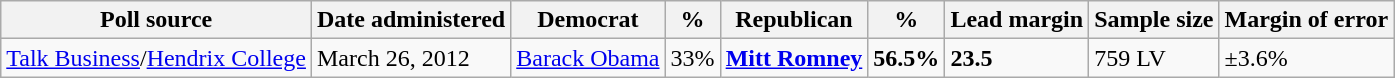<table class="wikitable">
<tr valign=bottom>
<th>Poll source</th>
<th>Date administered</th>
<th>Democrat</th>
<th>%</th>
<th>Republican</th>
<th>%</th>
<th>Lead margin</th>
<th>Sample size</th>
<th>Margin of error</th>
</tr>
<tr>
<td><a href='#'>Talk Business</a>/<a href='#'>Hendrix College</a></td>
<td>March 26, 2012</td>
<td><a href='#'>Barack Obama</a></td>
<td>33%</td>
<td><strong><a href='#'>Mitt Romney</a></strong></td>
<td><strong>56.5%</strong></td>
<td><strong>23.5</strong></td>
<td>759 LV</td>
<td>±3.6%</td>
</tr>
</table>
